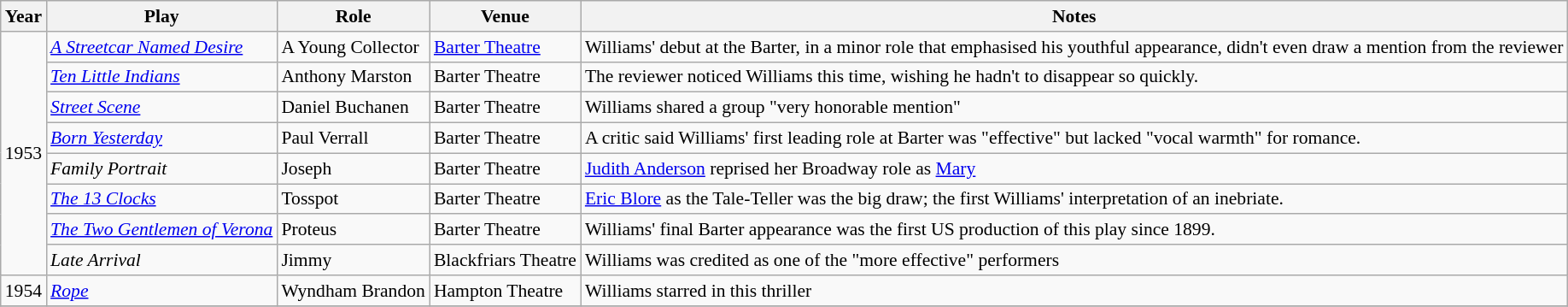<table class="wikitable mw-collapsible mw-collapsed sortable plainrowheaders" style="font-size: 90%">
<tr>
<th scope="col">Year</th>
<th scope="col">Play</th>
<th scope="col">Role</th>
<th scope="col">Venue</th>
<th scope="col">Notes</th>
</tr>
<tr>
<td rowspan=8>1953</td>
<td><em><a href='#'>A Streetcar Named Desire</a></em></td>
<td>A Young Collector</td>
<td><a href='#'>Barter Theatre</a></td>
<td>Williams' debut at the Barter, in a minor role that emphasised his youthful appearance, didn't even draw a mention from the reviewer</td>
</tr>
<tr>
<td><em><a href='#'>Ten Little Indians</a></em></td>
<td>Anthony Marston</td>
<td>Barter Theatre</td>
<td>The reviewer noticed Williams this time, wishing he hadn't to disappear so quickly.</td>
</tr>
<tr>
<td><em><a href='#'>Street Scene</a></em></td>
<td>Daniel Buchanen</td>
<td>Barter Theatre</td>
<td>Williams shared a group "very honorable mention" </td>
</tr>
<tr>
<td><em><a href='#'>Born Yesterday</a></em></td>
<td>Paul Verrall</td>
<td>Barter Theatre</td>
<td>A critic said Williams' first leading role at Barter was "effective" but lacked "vocal warmth" for romance.</td>
</tr>
<tr>
<td><em>Family Portrait</em></td>
<td>Joseph</td>
<td>Barter Theatre</td>
<td><a href='#'>Judith Anderson</a> reprised her Broadway role as <a href='#'>Mary</a></td>
</tr>
<tr>
<td><em><a href='#'>The 13 Clocks</a></em></td>
<td>Tosspot</td>
<td>Barter Theatre</td>
<td><a href='#'>Eric Blore</a> as the Tale-Teller was the big draw; the first Williams' interpretation of an inebriate.</td>
</tr>
<tr>
<td><em><a href='#'>The Two Gentlemen of Verona</a></em></td>
<td>Proteus</td>
<td>Barter Theatre</td>
<td>Williams' final Barter appearance was the first US production of this play since 1899.</td>
</tr>
<tr>
<td><em>Late Arrival</em></td>
<td>Jimmy</td>
<td>Blackfriars Theatre</td>
<td>Williams was credited as one of the "more effective" performers</td>
</tr>
<tr>
<td>1954</td>
<td><em><a href='#'>Rope</a></em></td>
<td>Wyndham Brandon</td>
<td>Hampton Theatre</td>
<td>Williams starred in this thriller</td>
</tr>
<tr>
</tr>
</table>
